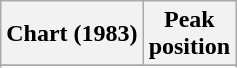<table class="wikitable sortable plainrowheaders">
<tr>
<th>Chart (1983)</th>
<th>Peak<br>position</th>
</tr>
<tr>
</tr>
<tr>
</tr>
<tr>
</tr>
</table>
